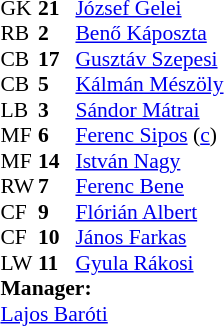<table style="font-size: 90%" cellspacing="0" cellpadding="0" align="center">
<tr>
<th width="25"></th>
<th width="25"></th>
</tr>
<tr>
<td>GK</td>
<td><strong>21</strong></td>
<td><a href='#'>József Gelei</a></td>
</tr>
<tr>
<td>RB</td>
<td><strong>2</strong></td>
<td><a href='#'>Benő Káposzta</a></td>
</tr>
<tr>
<td>CB</td>
<td><strong>17</strong></td>
<td><a href='#'>Gusztáv Szepesi</a></td>
</tr>
<tr>
<td>CB</td>
<td><strong>5</strong></td>
<td><a href='#'>Kálmán Mészöly</a></td>
</tr>
<tr>
<td>LB</td>
<td><strong>3</strong></td>
<td><a href='#'>Sándor Mátrai</a></td>
</tr>
<tr>
<td>MF</td>
<td><strong>6</strong></td>
<td><a href='#'>Ferenc Sipos</a> (<a href='#'>c</a>)</td>
</tr>
<tr>
<td>MF</td>
<td><strong>14</strong></td>
<td><a href='#'>István Nagy</a></td>
</tr>
<tr>
<td>RW</td>
<td><strong>7</strong></td>
<td><a href='#'>Ferenc Bene</a></td>
</tr>
<tr>
<td>CF</td>
<td><strong>9</strong></td>
<td><a href='#'>Flórián Albert</a></td>
</tr>
<tr>
<td>CF</td>
<td><strong>10</strong></td>
<td><a href='#'>János Farkas</a></td>
</tr>
<tr>
<td>LW</td>
<td><strong>11</strong></td>
<td><a href='#'>Gyula Rákosi</a></td>
</tr>
<tr>
<td colspan=3><strong>Manager:</strong></td>
</tr>
<tr>
<td colspan=3><a href='#'>Lajos Baróti</a></td>
</tr>
</table>
